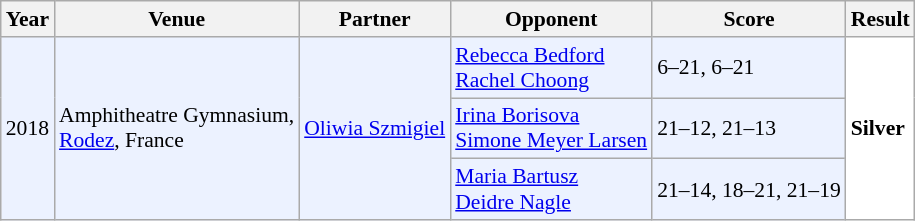<table class="sortable wikitable" style="font-size: 90%;">
<tr>
<th>Year</th>
<th>Venue</th>
<th>Partner</th>
<th>Opponent</th>
<th>Score</th>
<th>Result</th>
</tr>
<tr style="background:#ECF2FF">
<td rowspan="3" align="center">2018</td>
<td rowspan="3" align="left">Amphitheatre Gymnasium,<br><a href='#'>Rodez</a>, France</td>
<td rowspan="3"> <a href='#'>Oliwia Szmigiel</a></td>
<td align="left"> <a href='#'>Rebecca Bedford</a><br> <a href='#'>Rachel Choong</a></td>
<td align="left">6–21, 6–21</td>
<td rowspan="3" style="text-align:left; background:white"> <strong>Silver</strong></td>
</tr>
<tr style="background:#ECF2FF">
<td align="left"> <a href='#'>Irina Borisova</a><br> <a href='#'>Simone Meyer Larsen</a></td>
<td align="left">21–12, 21–13</td>
</tr>
<tr style="background:#ECF2FF">
<td align="left"> <a href='#'>Maria Bartusz</a><br> <a href='#'>Deidre Nagle</a></td>
<td align="left">21–14, 18–21, 21–19</td>
</tr>
</table>
